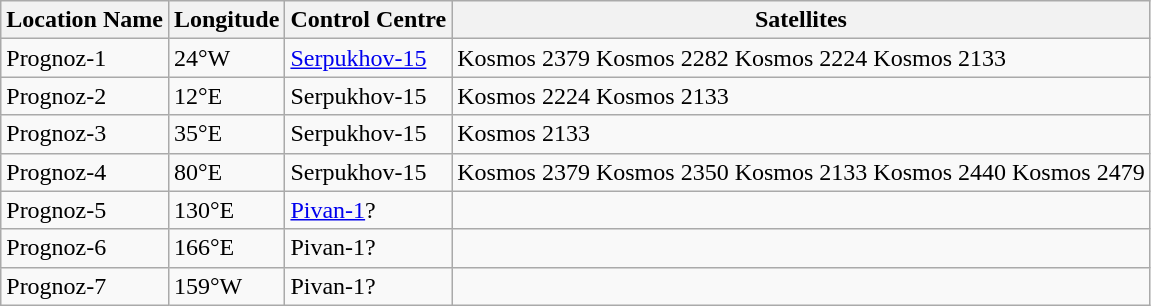<table class="wikitable">
<tr align=center>
<th>Location Name </th>
<th>Longitude </th>
<th>Control Centre </th>
<th>Satellites </th>
</tr>
<tr>
<td>Prognoz-1</td>
<td>24°W</td>
<td><a href='#'>Serpukhov-15</a></td>
<td>Kosmos 2379 Kosmos 2282 Kosmos 2224 Kosmos 2133</td>
</tr>
<tr>
<td>Prognoz-2</td>
<td>12°E</td>
<td>Serpukhov-15</td>
<td>Kosmos 2224 Kosmos 2133</td>
</tr>
<tr>
<td>Prognoz-3</td>
<td>35°E</td>
<td>Serpukhov-15</td>
<td>Kosmos 2133</td>
</tr>
<tr>
<td>Prognoz-4</td>
<td>80°E</td>
<td>Serpukhov-15</td>
<td>Kosmos 2379 Kosmos 2350 Kosmos 2133 Kosmos 2440 Kosmos 2479</td>
</tr>
<tr>
<td>Prognoz-5</td>
<td>130°E</td>
<td><a href='#'>Pivan-1</a>?</td>
<td></td>
</tr>
<tr>
<td>Prognoz-6</td>
<td>166°E</td>
<td>Pivan-1?</td>
<td></td>
</tr>
<tr>
<td>Prognoz-7</td>
<td>159°W</td>
<td>Pivan-1?</td>
<td></td>
</tr>
</table>
